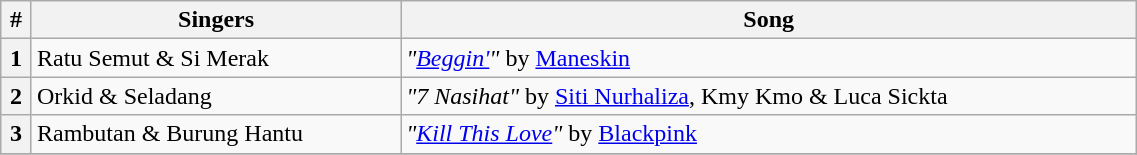<table class="wikitable plainrowheaders" style="width: 60%; style=text-align: center;">
<tr>
<th>#</th>
<th>Singers</th>
<th>Song</th>
</tr>
<tr>
<th>1</th>
<td>Ratu Semut & Si Merak</td>
<td><em>"<a href='#'>Beggin'</a>"</em> by <a href='#'>Maneskin</a></td>
</tr>
<tr>
<th>2</th>
<td>Orkid & Seladang</td>
<td><em>"7 Nasihat"</em> by <a href='#'>Siti Nurhaliza</a>, Kmy Kmo & Luca Sickta</td>
</tr>
<tr>
<th>3</th>
<td>Rambutan & Burung Hantu</td>
<td><em>"<a href='#'>Kill This Love</a>"</em> by <a href='#'>Blackpink</a></td>
</tr>
<tr>
</tr>
</table>
